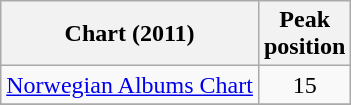<table class="wikitable sortable">
<tr>
<th>Chart (2011)</th>
<th>Peak<br>position</th>
</tr>
<tr>
<td><a href='#'>Norwegian Albums Chart</a></td>
<td align="center">15</td>
</tr>
<tr>
</tr>
</table>
